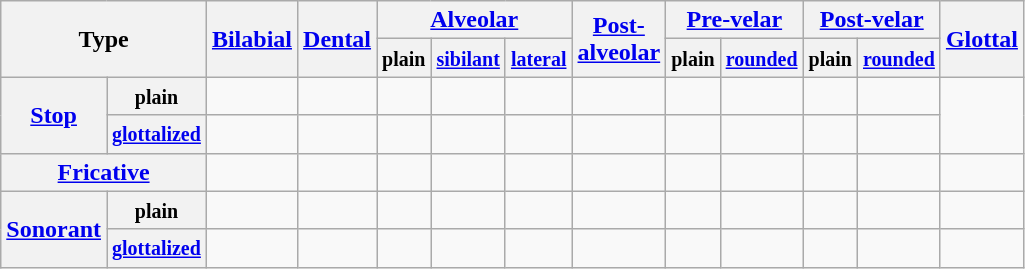<table class="wikitable" style="text-align: center;">
<tr>
<th rowspan="2" colspan="2">Type</th>
<th rowspan="2"><a href='#'>Bilabial</a></th>
<th rowspan="2"><a href='#'>Dental</a></th>
<th colspan="3"><a href='#'>Alveolar</a></th>
<th rowspan="2"><a href='#'>Post-<br>alveolar</a></th>
<th colspan="2"><a href='#'>Pre-velar</a></th>
<th colspan="2"><a href='#'>Post-velar</a></th>
<th rowspan="2"><a href='#'>Glottal</a></th>
</tr>
<tr>
<th><small>plain</small></th>
<th><small><a href='#'>sibilant</a></small></th>
<th><small><a href='#'>lateral</a></small></th>
<th><small>plain</small></th>
<th><small><a href='#'>rounded</a></small></th>
<th><small>plain</small></th>
<th><small><a href='#'>rounded</a></small></th>
</tr>
<tr>
<th rowspan="2"><a href='#'>Stop</a></th>
<th><small>plain</small></th>
<td></td>
<td></td>
<td></td>
<td></td>
<td></td>
<td></td>
<td></td>
<td></td>
<td></td>
<td></td>
<td rowspan="2"></td>
</tr>
<tr>
<th><small><a href='#'>glottalized</a></small></th>
<td></td>
<td></td>
<td></td>
<td></td>
<td></td>
<td></td>
<td></td>
<td></td>
<td></td>
<td></td>
</tr>
<tr>
<th colspan="2"><a href='#'>Fricative</a></th>
<td></td>
<td></td>
<td></td>
<td></td>
<td></td>
<td></td>
<td></td>
<td></td>
<td></td>
<td></td>
<td></td>
</tr>
<tr>
<th rowspan="2"><a href='#'>Sonorant</a></th>
<th><small>plain</small></th>
<td></td>
<td></td>
<td></td>
<td></td>
<td></td>
<td></td>
<td></td>
<td></td>
<td></td>
<td></td>
<td></td>
</tr>
<tr>
<th><small><a href='#'>glottalized</a></small></th>
<td></td>
<td></td>
<td></td>
<td></td>
<td></td>
<td></td>
<td></td>
<td></td>
<td></td>
<td></td>
<td></td>
</tr>
</table>
